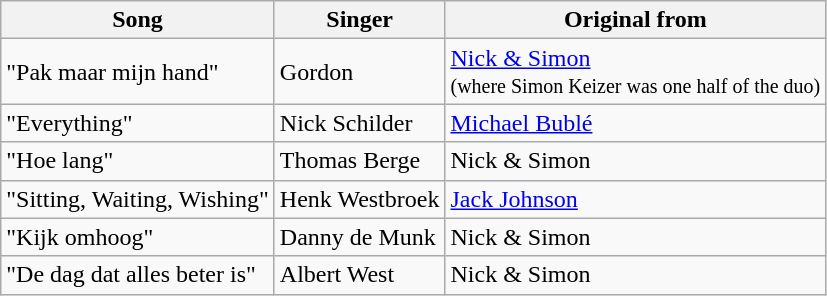<table class="wikitable">
<tr>
<th>Song</th>
<th>Singer</th>
<th>Original from</th>
</tr>
<tr>
<td>"Pak maar mijn hand"</td>
<td>Gordon</td>
<td><a href='#'>Nick & Simon</a> <br><small>(where Simon Keizer was one half of the duo)</small></td>
</tr>
<tr>
<td>"Everything"</td>
<td>Nick Schilder</td>
<td><a href='#'>Michael Bublé</a></td>
</tr>
<tr>
<td>"Hoe lang"</td>
<td>Thomas Berge</td>
<td>Nick & Simon</td>
</tr>
<tr>
<td>"Sitting, Waiting, Wishing"</td>
<td>Henk Westbroek</td>
<td><a href='#'>Jack Johnson</a></td>
</tr>
<tr>
<td>"Kijk omhoog"</td>
<td>Danny de Munk</td>
<td>Nick & Simon</td>
</tr>
<tr>
<td>"De dag dat alles beter is"</td>
<td>Albert West</td>
<td>Nick & Simon</td>
</tr>
</table>
